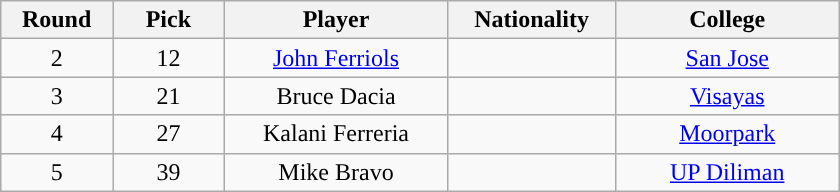<table class="wikitable sortable sortable">
<tr>
<th width="10%">Round</th>
<th width="10%">Pick</th>
<th width="20%">Player</th>
<th width="15%">Nationality</th>
<th width="20%">College</th>
</tr>
<tr style="text-align: center">
<td>2</td>
<td>12</td>
<td><a href='#'>John Ferriols</a></td>
<td></td>
<td><a href='#'>San Jose</a></td>
</tr>
<tr style="text-align: center">
<td>3</td>
<td>21</td>
<td>Bruce Dacia</td>
<td></td>
<td><a href='#'>Visayas</a></td>
</tr>
<tr style="text-align: center">
<td>4</td>
<td>27</td>
<td>Kalani Ferreria</td>
<td></td>
<td><a href='#'>Moorpark</a></td>
</tr>
<tr style="text-align: center">
<td>5</td>
<td>39</td>
<td>Mike Bravo</td>
<td></td>
<td><a href='#'>UP Diliman</a></td>
</tr>
</table>
